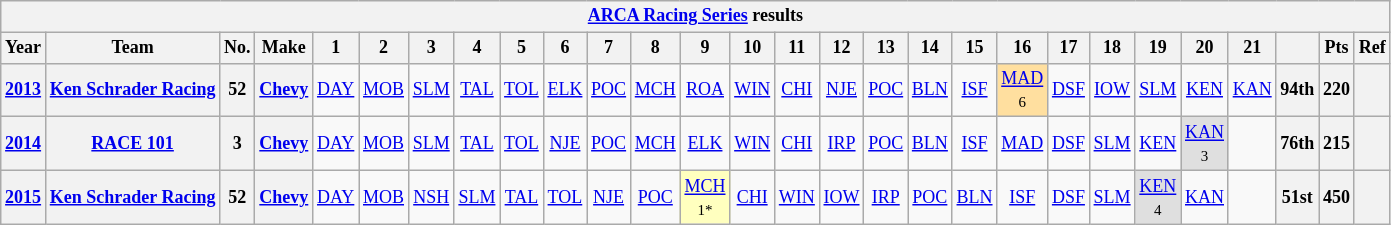<table class="wikitable" style="text-align:center; font-size:75%">
<tr>
<th colspan=45><a href='#'>ARCA Racing Series</a> results</th>
</tr>
<tr>
<th>Year</th>
<th>Team</th>
<th>No.</th>
<th>Make</th>
<th>1</th>
<th>2</th>
<th>3</th>
<th>4</th>
<th>5</th>
<th>6</th>
<th>7</th>
<th>8</th>
<th>9</th>
<th>10</th>
<th>11</th>
<th>12</th>
<th>13</th>
<th>14</th>
<th>15</th>
<th>16</th>
<th>17</th>
<th>18</th>
<th>19</th>
<th>20</th>
<th>21</th>
<th></th>
<th>Pts</th>
<th>Ref</th>
</tr>
<tr>
<th><a href='#'>2013</a></th>
<th><a href='#'>Ken Schrader Racing</a></th>
<th>52</th>
<th><a href='#'>Chevy</a></th>
<td><a href='#'>DAY</a></td>
<td><a href='#'>MOB</a></td>
<td><a href='#'>SLM</a></td>
<td><a href='#'>TAL</a></td>
<td><a href='#'>TOL</a></td>
<td><a href='#'>ELK</a></td>
<td><a href='#'>POC</a></td>
<td><a href='#'>MCH</a></td>
<td><a href='#'>ROA</a></td>
<td><a href='#'>WIN</a></td>
<td><a href='#'>CHI</a></td>
<td><a href='#'>NJE</a></td>
<td><a href='#'>POC</a></td>
<td><a href='#'>BLN</a></td>
<td><a href='#'>ISF</a></td>
<td style="background:#FFDF9F;"><a href='#'>MAD</a><br><small>6</small></td>
<td><a href='#'>DSF</a></td>
<td><a href='#'>IOW</a></td>
<td><a href='#'>SLM</a></td>
<td><a href='#'>KEN</a></td>
<td><a href='#'>KAN</a></td>
<th>94th</th>
<th>220</th>
<th></th>
</tr>
<tr>
<th><a href='#'>2014</a></th>
<th><a href='#'>RACE 101</a></th>
<th>3</th>
<th><a href='#'>Chevy</a></th>
<td><a href='#'>DAY</a></td>
<td><a href='#'>MOB</a></td>
<td><a href='#'>SLM</a></td>
<td><a href='#'>TAL</a></td>
<td><a href='#'>TOL</a></td>
<td><a href='#'>NJE</a></td>
<td><a href='#'>POC</a></td>
<td><a href='#'>MCH</a></td>
<td><a href='#'>ELK</a></td>
<td><a href='#'>WIN</a></td>
<td><a href='#'>CHI</a></td>
<td><a href='#'>IRP</a></td>
<td><a href='#'>POC</a></td>
<td><a href='#'>BLN</a></td>
<td><a href='#'>ISF</a></td>
<td><a href='#'>MAD</a></td>
<td><a href='#'>DSF</a></td>
<td><a href='#'>SLM</a></td>
<td><a href='#'>KEN</a></td>
<td style="background:#DFDFDF;"><a href='#'>KAN</a><br><small>3</small></td>
<td></td>
<th>76th</th>
<th>215</th>
<th></th>
</tr>
<tr>
<th><a href='#'>2015</a></th>
<th><a href='#'>Ken Schrader Racing</a></th>
<th>52</th>
<th><a href='#'>Chevy</a></th>
<td><a href='#'>DAY</a></td>
<td><a href='#'>MOB</a></td>
<td><a href='#'>NSH</a></td>
<td><a href='#'>SLM</a></td>
<td><a href='#'>TAL</a></td>
<td><a href='#'>TOL</a></td>
<td><a href='#'>NJE</a></td>
<td><a href='#'>POC</a></td>
<td style="background:#FFFFBF;"><a href='#'>MCH</a><br><small>1*</small></td>
<td><a href='#'>CHI</a></td>
<td><a href='#'>WIN</a></td>
<td><a href='#'>IOW</a></td>
<td><a href='#'>IRP</a></td>
<td><a href='#'>POC</a></td>
<td><a href='#'>BLN</a></td>
<td><a href='#'>ISF</a></td>
<td><a href='#'>DSF</a></td>
<td><a href='#'>SLM</a></td>
<td style="background:#DFDFDF;"><a href='#'>KEN</a><br><small>4</small></td>
<td><a href='#'>KAN</a></td>
<td></td>
<th>51st</th>
<th>450</th>
<th></th>
</tr>
</table>
